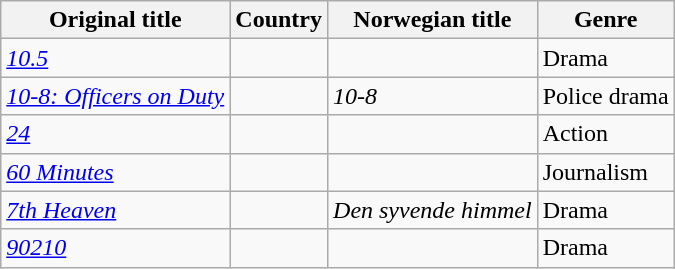<table class="wikitable sortable">
<tr>
<th>Original title</th>
<th>Country</th>
<th>Norwegian title</th>
<th>Genre</th>
</tr>
<tr>
<td><em><a href='#'>10.5</a></em></td>
<td></td>
<td></td>
<td>Drama</td>
</tr>
<tr>
<td><em><a href='#'>10-8: Officers on Duty</a></em></td>
<td></td>
<td><em>10-8</em></td>
<td>Police drama</td>
</tr>
<tr>
<td><em><a href='#'>24</a></em></td>
<td></td>
<td></td>
<td>Action</td>
</tr>
<tr>
<td><em><a href='#'>60 Minutes</a></em></td>
<td></td>
<td></td>
<td>Journalism</td>
</tr>
<tr>
<td><em><a href='#'>7th Heaven</a></em></td>
<td></td>
<td><em>Den syvende himmel</em></td>
<td>Drama</td>
</tr>
<tr>
<td><em><a href='#'>90210</a></em></td>
<td></td>
<td></td>
<td>Drama</td>
</tr>
</table>
